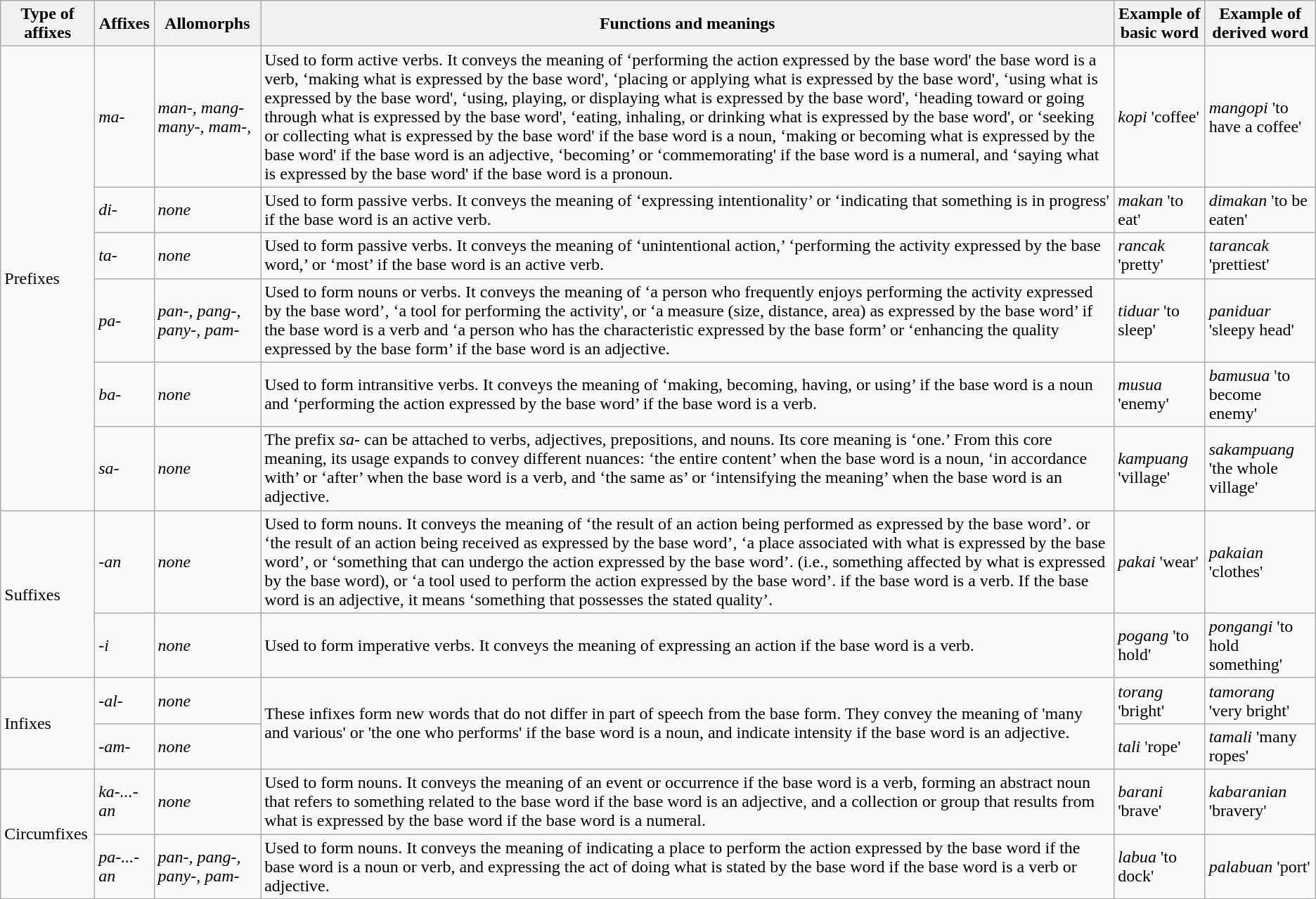<table class="wikitable">
<tr>
<th>Type of affixes</th>
<th>Affixes</th>
<th>Allomorphs</th>
<th>Functions and meanings</th>
<th>Example of basic word</th>
<th>Example of derived word</th>
</tr>
<tr>
<td rowspan="6">Prefixes</td>
<td><em>ma-</em></td>
<td><em>man-, mang- many-, mam-,</em></td>
<td>Used to form active verbs. It conveys the meaning of ‘performing the action expressed by the base word' the base word is a verb, ‘making what is expressed by the base word', ‘placing or applying what is expressed by the base word', ‘using what is expressed by the base word', ‘using, playing, or displaying what is expressed by the base word', ‘heading toward or going through what is expressed by the base word', ‘eating, inhaling, or drinking what is expressed by the base word', or ‘seeking or collecting what is expressed by the base word' if the base word is a noun, ‘making or becoming what is expressed by the base word' if the base word is an adjective,  ‘becoming’ or ‘commemorating' if the base word is a numeral, and ‘saying what is expressed by the base word' if the base word is a pronoun.</td>
<td><em>kopi</em> 'coffee'</td>
<td><em>mangopi</em> 'to have a coffee'</td>
</tr>
<tr>
<td><em>di-</em></td>
<td><em>none</em></td>
<td>Used to form passive verbs. It conveys the meaning of ‘expressing intentionality’ or ‘indicating that something is in progress' if the base word is an active verb.</td>
<td><em>makan</em> 'to eat'</td>
<td><em>dimakan</em> 'to be eaten'</td>
</tr>
<tr>
<td><em>ta-</em></td>
<td><em>none</em></td>
<td>Used to form passive verbs. It conveys the meaning of ‘unintentional action,’ ‘performing the activity expressed by the base word,’ or ‘most’ if the base word is an active verb.</td>
<td><em>rancak</em> 'pretty'</td>
<td><em>tarancak</em> 'prettiest'</td>
</tr>
<tr>
<td><em>pa-</em></td>
<td><em>pan-, pang-, pany-, pam-</em></td>
<td>Used to form nouns or verbs. It conveys the meaning of ‘a person who frequently enjoys performing the activity expressed by the base word’, ‘a tool for performing the activity', or ‘a measure (size, distance, area) as expressed by the base word’ if the base word is a verb and ‘a person who has the characteristic expressed by the base form’ or ‘enhancing the quality expressed by the base form’ if the base word is an adjective.</td>
<td><em>tiduar</em> 'to sleep'</td>
<td><em>paniduar</em> 'sleepy head'</td>
</tr>
<tr>
<td><em>ba-</em></td>
<td><em>none</em></td>
<td>Used to form intransitive verbs. It conveys the meaning of ‘making, becoming, having, or using’ if the base word is a noun and ‘performing the action expressed by the base word’ if the base word is a verb.</td>
<td><em>musua</em> 'enemy'</td>
<td><em>bamusua</em> 'to become enemy'</td>
</tr>
<tr>
<td><em>sa-</em></td>
<td><em>none</em></td>
<td>The prefix <em>sa-</em> can be attached to verbs, adjectives, prepositions, and nouns. Its core meaning is ‘one.’ From this core meaning, its usage expands to convey different nuances: ‘the entire content’ when the base word is a noun, ‘in accordance with’ or ‘after’ when the base word is a verb, and ‘the same as’ or ‘intensifying the meaning’ when the base word is an adjective.</td>
<td><em>kampuang</em> 'village'</td>
<td><em>sakampuang</em> 'the whole village'</td>
</tr>
<tr>
<td rowspan="2">Suffixes</td>
<td><em>-an</em></td>
<td><em>none</em></td>
<td>Used to form nouns. It conveys the meaning of ‘the result of an action being performed as expressed by the base word’. or ‘the result of an action being received as expressed by the base word’, ‘a place associated with what is expressed by the base word’, or ‘something that can undergo the action expressed by the base word’. (i.e., something affected by what is expressed by the base word), or ‘a tool used to perform the action expressed by the base word’. if the base word is a verb. If the base word is an adjective, it means ‘something that possesses the stated quality’.</td>
<td><em>pakai</em> 'wear'</td>
<td><em>pakaian</em> 'clothes'</td>
</tr>
<tr>
<td><em>-i</em></td>
<td><em>none</em></td>
<td>Used to form imperative verbs. It conveys the meaning of expressing an action if the base word is a verb.</td>
<td><em>pogang</em> 'to hold'</td>
<td><em>pongangi</em> 'to hold something'</td>
</tr>
<tr>
<td rowspan="2">Infixes</td>
<td><em>-al-</em></td>
<td><em>none</em></td>
<td rowspan="2">These infixes form new words that do not differ in part of speech from the base form. They convey the meaning of 'many and various' or 'the one who performs' if the base word is a noun, and indicate intensity if the base word is an adjective.</td>
<td><em>torang</em> 'bright'</td>
<td><em>tamorang</em> 'very bright'</td>
</tr>
<tr>
<td><em>-am-</em></td>
<td><em>none</em></td>
<td><em>tali</em> 'rope'</td>
<td><em>tamali</em> 'many ropes'</td>
</tr>
<tr>
<td rowspan="2">Circumfixes</td>
<td><em>ka-...-an</em></td>
<td><em>none</em></td>
<td>Used to form nouns. It conveys the meaning of an event or occurrence if the base word is a verb, forming an abstract noun that refers to something related to the base word if the base word is an adjective, and a collection or group that results from what is expressed by the base word if the base word is a numeral.</td>
<td><em>barani</em> 'brave'</td>
<td><em>kabaranian</em> 'bravery'</td>
</tr>
<tr>
<td><em>pa-...-an</em></td>
<td><em>pan-, pang-, pany-, pam-</em></td>
<td>Used to form nouns. It conveys the meaning of indicating a place to perform the action expressed by the base word if the base word is a noun or verb, and expressing the act of doing what is stated by the base word if the base word is a verb or adjective.</td>
<td><em>labua</em> 'to dock'</td>
<td><em>palabuan</em> 'port'</td>
</tr>
</table>
